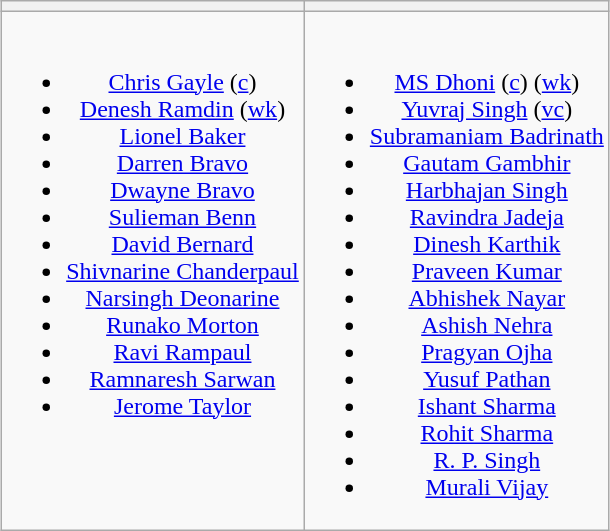<table class="wikitable" style="text-align:center; margin:auto">
<tr>
<th></th>
<th></th>
</tr>
<tr style="vertical-align:top">
<td><br><ul><li><a href='#'>Chris Gayle</a> (<a href='#'>c</a>)</li><li><a href='#'>Denesh Ramdin</a> (<a href='#'>wk</a>)</li><li><a href='#'>Lionel Baker</a></li><li><a href='#'>Darren Bravo</a></li><li><a href='#'>Dwayne Bravo</a></li><li><a href='#'>Sulieman Benn</a></li><li><a href='#'>David Bernard</a></li><li><a href='#'>Shivnarine Chanderpaul</a></li><li><a href='#'>Narsingh Deonarine</a></li><li><a href='#'>Runako Morton</a></li><li><a href='#'>Ravi Rampaul</a></li><li><a href='#'>Ramnaresh Sarwan</a></li><li><a href='#'>Jerome Taylor</a></li></ul></td>
<td><br><ul><li><a href='#'>MS Dhoni</a> (<a href='#'>c</a>) (<a href='#'>wk</a>)</li><li><a href='#'>Yuvraj Singh</a> (<a href='#'>vc</a>)</li><li><a href='#'>Subramaniam Badrinath</a></li><li><a href='#'>Gautam Gambhir</a></li><li><a href='#'>Harbhajan Singh</a></li><li><a href='#'>Ravindra Jadeja</a></li><li><a href='#'>Dinesh Karthik</a></li><li><a href='#'>Praveen Kumar</a></li><li><a href='#'>Abhishek Nayar</a></li><li><a href='#'>Ashish Nehra</a></li><li><a href='#'>Pragyan Ojha</a></li><li><a href='#'>Yusuf Pathan</a></li><li><a href='#'>Ishant Sharma</a></li><li><a href='#'>Rohit Sharma</a></li><li><a href='#'>R. P. Singh</a></li><li><a href='#'>Murali Vijay</a></li></ul></td>
</tr>
</table>
